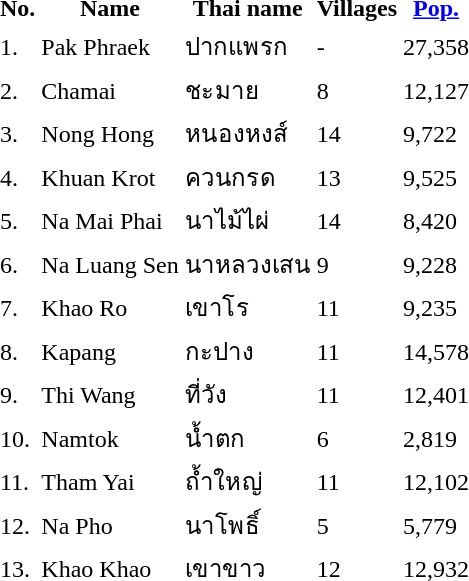<table>
<tr valign=top>
<td><br><table>
<tr>
<th>No.</th>
<th>Name</th>
<th>Thai name</th>
<th>Villages</th>
<th><a href='#'>Pop.</a></th>
</tr>
<tr>
<td>1.</td>
<td>Pak Phraek</td>
<td>ปากแพรก</td>
<td>-</td>
<td>27,358</td>
<td></td>
</tr>
<tr>
<td>2.</td>
<td>Chamai</td>
<td>ชะมาย</td>
<td>8</td>
<td>12,127</td>
<td></td>
</tr>
<tr>
<td>3.</td>
<td>Nong Hong</td>
<td>หนองหงส์</td>
<td>14</td>
<td>9,722</td>
<td></td>
</tr>
<tr>
<td>4.</td>
<td>Khuan Krot</td>
<td>ควนกรด</td>
<td>13</td>
<td>9,525</td>
<td></td>
</tr>
<tr>
<td>5.</td>
<td>Na Mai Phai</td>
<td>นาไม้ไผ่</td>
<td>14</td>
<td>8,420</td>
<td></td>
</tr>
<tr>
<td>6.</td>
<td>Na Luang Sen</td>
<td>นาหลวงเสน</td>
<td>9</td>
<td>9,228</td>
<td></td>
</tr>
<tr>
<td>7.</td>
<td>Khao Ro</td>
<td>เขาโร</td>
<td>11</td>
<td>9,235</td>
<td></td>
</tr>
<tr>
<td>8.</td>
<td>Kapang</td>
<td>กะปาง</td>
<td>11</td>
<td>14,578</td>
<td></td>
</tr>
<tr>
<td>9.</td>
<td>Thi Wang</td>
<td>ที่วัง</td>
<td>11</td>
<td>12,401</td>
<td></td>
</tr>
<tr>
<td>10.</td>
<td>Namtok</td>
<td>น้ำตก</td>
<td>6</td>
<td>2,819</td>
<td></td>
</tr>
<tr>
<td>11.</td>
<td>Tham Yai</td>
<td>ถ้ำใหญ่</td>
<td>11</td>
<td>12,102</td>
<td></td>
</tr>
<tr>
<td>12.</td>
<td>Na Pho</td>
<td>นาโพธิ์</td>
<td>5</td>
<td>5,779</td>
<td></td>
</tr>
<tr>
<td>13.</td>
<td>Khao Khao</td>
<td>เขาขาว</td>
<td>12</td>
<td>12,932</td>
<td></td>
</tr>
</table>
</td>
<td> </td>
</tr>
</table>
